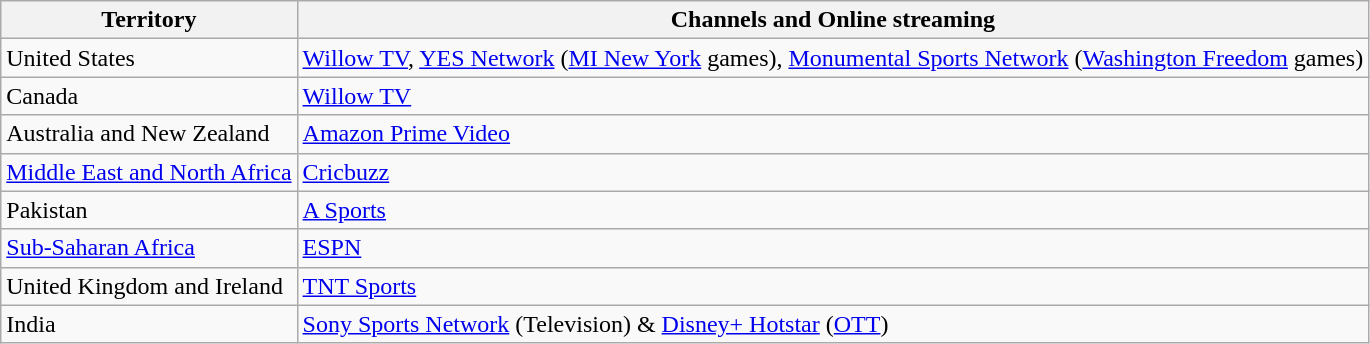<table class="wikitable">
<tr>
<th>Territory</th>
<th>Channels and Online streaming</th>
</tr>
<tr>
<td>United States</td>
<td><a href='#'>Willow TV</a>, <a href='#'>YES Network</a> (<a href='#'>MI New York</a> games), <a href='#'>Monumental Sports Network</a> (<a href='#'>Washington Freedom</a> games)</td>
</tr>
<tr>
<td>Canada</td>
<td><a href='#'>Willow TV</a></td>
</tr>
<tr>
<td>Australia and New Zealand</td>
<td><a href='#'>Amazon Prime Video</a></td>
</tr>
<tr>
<td><a href='#'>Middle East and North Africa</a></td>
<td><a href='#'>Cricbuzz</a></td>
</tr>
<tr>
<td>Pakistan</td>
<td><a href='#'>A Sports</a></td>
</tr>
<tr>
<td><a href='#'>Sub-Saharan Africa</a></td>
<td><a href='#'>ESPN</a></td>
</tr>
<tr>
<td>United Kingdom and Ireland</td>
<td><a href='#'>TNT Sports</a></td>
</tr>
<tr>
<td>India</td>
<td><a href='#'>Sony Sports Network</a> (Television) &   <a href='#'>Disney+ Hotstar</a> (<a href='#'>OTT</a>)</td>
</tr>
</table>
